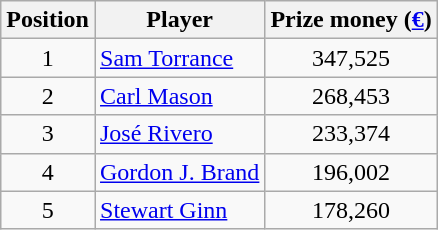<table class=wikitable>
<tr>
<th>Position</th>
<th>Player</th>
<th>Prize money (<a href='#'>€</a>)</th>
</tr>
<tr>
<td align=center>1</td>
<td> <a href='#'>Sam Torrance</a></td>
<td align=center>347,525</td>
</tr>
<tr>
<td align=center>2</td>
<td> <a href='#'>Carl Mason</a></td>
<td align=center>268,453</td>
</tr>
<tr>
<td align=center>3</td>
<td> <a href='#'>José Rivero</a></td>
<td align=center>233,374</td>
</tr>
<tr>
<td align=center>4</td>
<td> <a href='#'>Gordon J. Brand</a></td>
<td align=center>196,002</td>
</tr>
<tr>
<td align=center>5</td>
<td> <a href='#'>Stewart Ginn</a></td>
<td align=center>178,260</td>
</tr>
</table>
